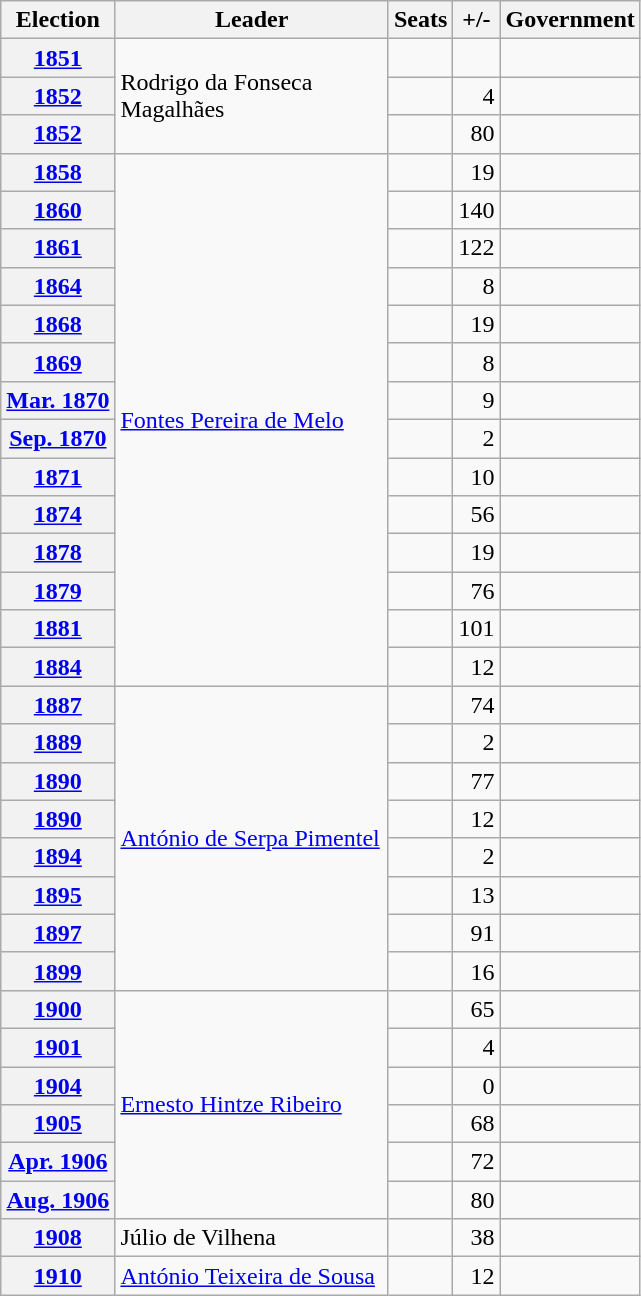<table class="wikitable" style="text-align:right;">
<tr>
<th>Election</th>
<th width="175px">Leader</th>
<th>Seats</th>
<th>+/-</th>
<th>Government</th>
</tr>
<tr>
<th><a href='#'>1851</a></th>
<td rowspan="3" align=left>Rodrigo da Fonseca Magalhães</td>
<td></td>
<td></td>
<td></td>
</tr>
<tr>
<th><a href='#'>1852</a></th>
<td></td>
<td>4</td>
<td></td>
</tr>
<tr>
<th><a href='#'>1852</a></th>
<td></td>
<td>80</td>
<td></td>
</tr>
<tr>
<th><a href='#'>1858</a></th>
<td rowspan="14" align=left><a href='#'>Fontes Pereira de Melo</a></td>
<td></td>
<td>19</td>
<td></td>
</tr>
<tr>
<th><a href='#'>1860</a></th>
<td></td>
<td>140</td>
<td></td>
</tr>
<tr>
<th><a href='#'>1861</a></th>
<td></td>
<td>122</td>
<td></td>
</tr>
<tr>
<th><a href='#'>1864</a></th>
<td></td>
<td>8</td>
<td></td>
</tr>
<tr>
<th><a href='#'>1868</a></th>
<td></td>
<td>19</td>
<td></td>
</tr>
<tr>
<th><a href='#'>1869</a></th>
<td></td>
<td>8</td>
<td></td>
</tr>
<tr>
<th><a href='#'>Mar. 1870</a></th>
<td></td>
<td>9</td>
<td></td>
</tr>
<tr>
<th><a href='#'>Sep. 1870</a></th>
<td></td>
<td>2</td>
<td></td>
</tr>
<tr>
<th><a href='#'>1871</a></th>
<td></td>
<td>10</td>
<td></td>
</tr>
<tr>
<th><a href='#'>1874</a></th>
<td></td>
<td>56</td>
<td></td>
</tr>
<tr>
<th><a href='#'>1878</a></th>
<td></td>
<td>19</td>
<td></td>
</tr>
<tr>
<th><a href='#'>1879</a></th>
<td></td>
<td>76</td>
<td></td>
</tr>
<tr>
<th><a href='#'>1881</a></th>
<td></td>
<td>101</td>
<td></td>
</tr>
<tr>
<th><a href='#'>1884</a></th>
<td></td>
<td>12</td>
<td></td>
</tr>
<tr>
<th><a href='#'>1887</a></th>
<td rowspan="8" align=left><a href='#'>António de Serpa Pimentel</a></td>
<td></td>
<td>74</td>
<td></td>
</tr>
<tr>
<th><a href='#'>1889</a></th>
<td></td>
<td>2</td>
<td></td>
</tr>
<tr>
<th><a href='#'>1890</a></th>
<td></td>
<td>77</td>
<td></td>
</tr>
<tr>
<th><a href='#'>1890</a></th>
<td></td>
<td>12</td>
<td></td>
</tr>
<tr>
<th><a href='#'>1894</a></th>
<td></td>
<td>2</td>
<td></td>
</tr>
<tr>
<th><a href='#'>1895</a></th>
<td></td>
<td>13</td>
<td></td>
</tr>
<tr>
<th><a href='#'>1897</a></th>
<td></td>
<td>91</td>
<td></td>
</tr>
<tr>
<th><a href='#'>1899</a></th>
<td></td>
<td>16</td>
<td></td>
</tr>
<tr>
<th><a href='#'>1900</a></th>
<td rowspan="6" align=left><a href='#'>Ernesto Hintze Ribeiro</a></td>
<td></td>
<td>65</td>
<td></td>
</tr>
<tr>
<th><a href='#'>1901</a></th>
<td></td>
<td>4</td>
<td></td>
</tr>
<tr>
<th><a href='#'>1904</a></th>
<td></td>
<td>0</td>
<td></td>
</tr>
<tr>
<th><a href='#'>1905</a></th>
<td></td>
<td>68</td>
<td></td>
</tr>
<tr>
<th><a href='#'>Apr. 1906</a></th>
<td></td>
<td>72</td>
<td></td>
</tr>
<tr>
<th><a href='#'>Aug. 1906</a></th>
<td></td>
<td>80</td>
<td></td>
</tr>
<tr>
<th><a href='#'>1908</a></th>
<td align=left>Júlio de Vilhena</td>
<td></td>
<td>38</td>
<td></td>
</tr>
<tr>
<th><a href='#'>1910</a></th>
<td align=left><a href='#'>António Teixeira de Sousa</a></td>
<td></td>
<td>12</td>
<td></td>
</tr>
</table>
